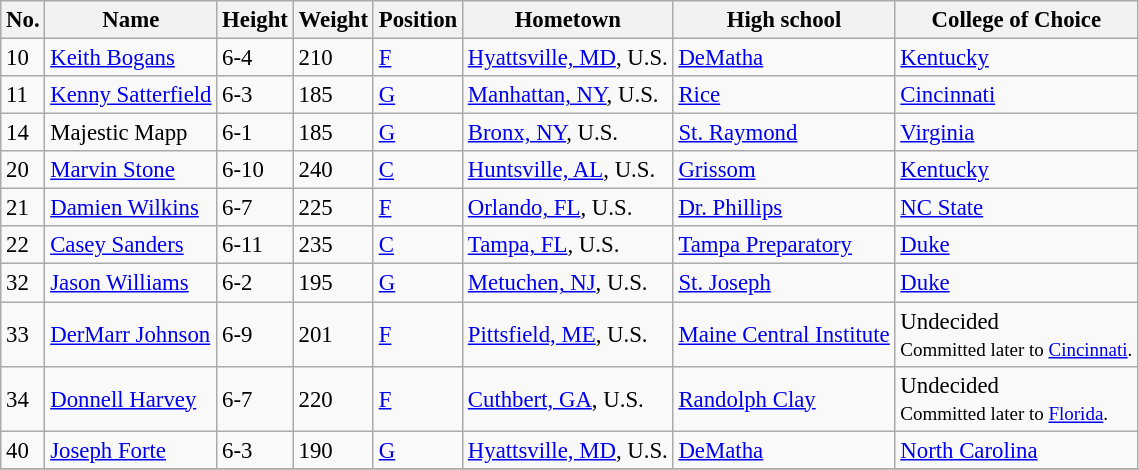<table class="wikitable sortable" style="font-size: 95%;">
<tr>
<th>No.</th>
<th>Name</th>
<th>Height</th>
<th>Weight</th>
<th>Position</th>
<th>Hometown</th>
<th>High school</th>
<th>College of Choice</th>
</tr>
<tr>
<td>10</td>
<td><a href='#'>Keith Bogans</a></td>
<td>6-4</td>
<td>210</td>
<td><a href='#'>F</a></td>
<td><a href='#'>Hyattsville, MD</a>, U.S.</td>
<td><a href='#'>DeMatha</a></td>
<td><a href='#'>Kentucky</a></td>
</tr>
<tr>
<td>11</td>
<td><a href='#'>Kenny Satterfield</a></td>
<td>6-3</td>
<td>185</td>
<td><a href='#'>G</a></td>
<td><a href='#'>Manhattan, NY</a>, U.S.</td>
<td><a href='#'>Rice</a></td>
<td><a href='#'>Cincinnati</a></td>
</tr>
<tr>
<td>14</td>
<td>Majestic Mapp</td>
<td>6-1</td>
<td>185</td>
<td><a href='#'>G</a></td>
<td><a href='#'>Bronx, NY</a>, U.S.</td>
<td><a href='#'>St. Raymond</a></td>
<td><a href='#'>Virginia</a></td>
</tr>
<tr>
<td>20</td>
<td><a href='#'>Marvin Stone</a></td>
<td>6-10</td>
<td>240</td>
<td><a href='#'>C</a></td>
<td><a href='#'>Huntsville, AL</a>, U.S.</td>
<td><a href='#'>Grissom</a></td>
<td><a href='#'>Kentucky</a></td>
</tr>
<tr>
<td>21</td>
<td><a href='#'>Damien Wilkins</a></td>
<td>6-7</td>
<td>225</td>
<td><a href='#'>F</a></td>
<td><a href='#'>Orlando, FL</a>, U.S.</td>
<td><a href='#'>Dr. Phillips</a></td>
<td><a href='#'>NC State</a></td>
</tr>
<tr>
<td>22</td>
<td><a href='#'>Casey Sanders</a></td>
<td>6-11</td>
<td>235</td>
<td><a href='#'>C</a></td>
<td><a href='#'>Tampa, FL</a>, U.S.</td>
<td><a href='#'>Tampa Preparatory</a></td>
<td><a href='#'>Duke</a></td>
</tr>
<tr>
<td>32</td>
<td><a href='#'>Jason Williams</a></td>
<td>6-2</td>
<td>195</td>
<td><a href='#'>G</a></td>
<td><a href='#'>Metuchen, NJ</a>, U.S.</td>
<td><a href='#'>St. Joseph</a></td>
<td><a href='#'>Duke</a></td>
</tr>
<tr>
<td>33</td>
<td><a href='#'>DerMarr Johnson</a></td>
<td>6-9</td>
<td>201</td>
<td><a href='#'>F</a></td>
<td><a href='#'>Pittsfield, ME</a>, U.S.</td>
<td><a href='#'>Maine Central Institute</a></td>
<td>Undecided<br><small>Committed later to <a href='#'>Cincinnati</a>.</small></td>
</tr>
<tr>
<td>34</td>
<td><a href='#'>Donnell Harvey</a></td>
<td>6-7</td>
<td>220</td>
<td><a href='#'>F</a></td>
<td><a href='#'>Cuthbert, GA</a>, U.S.</td>
<td><a href='#'>Randolph Clay</a></td>
<td>Undecided<br><small>Committed later to <a href='#'>Florida</a>.</small></td>
</tr>
<tr>
<td>40</td>
<td><a href='#'>Joseph Forte</a></td>
<td>6-3</td>
<td>190</td>
<td><a href='#'>G</a></td>
<td><a href='#'>Hyattsville, MD</a>, U.S.</td>
<td><a href='#'>DeMatha</a></td>
<td><a href='#'>North Carolina</a></td>
</tr>
<tr>
</tr>
</table>
